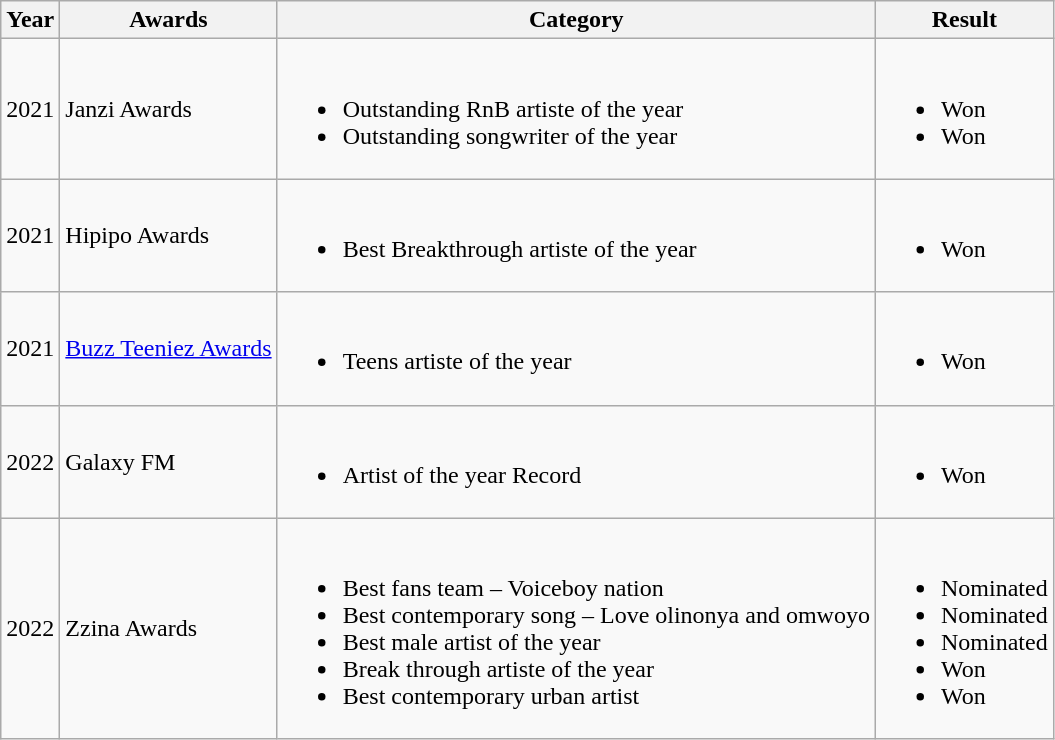<table class="wikitable">
<tr>
<th>Year</th>
<th>Awards</th>
<th>Category</th>
<th>Result</th>
</tr>
<tr>
<td>2021</td>
<td>Janzi Awards</td>
<td><br><ul><li>Outstanding RnB artiste of the year</li><li>Outstanding songwriter of the year</li></ul></td>
<td><br><ul><li>Won</li><li>Won</li></ul></td>
</tr>
<tr>
<td>2021</td>
<td>Hipipo Awards</td>
<td><br><ul><li>Best Breakthrough artiste of the year</li></ul></td>
<td><br><ul><li>Won</li></ul></td>
</tr>
<tr>
<td>2021</td>
<td><a href='#'>Buzz Teeniez Awards</a></td>
<td><br><ul><li>Teens artiste of the year</li></ul></td>
<td><br><ul><li>Won</li></ul></td>
</tr>
<tr>
<td>2022</td>
<td>Galaxy FM</td>
<td><br><ul><li>Artist of the year Record</li></ul></td>
<td><br><ul><li>Won</li></ul></td>
</tr>
<tr>
<td>2022</td>
<td>Zzina Awards</td>
<td><br><ul><li>Best fans team – Voiceboy nation</li><li>Best contemporary song – Love olinonya and omwoyo</li><li>Best male artist of the year</li><li>Break through artiste of the year</li><li>Best contemporary urban artist</li></ul></td>
<td><br><ul><li>Nominated</li><li>Nominated</li><li>Nominated</li><li>Won</li><li>Won</li></ul></td>
</tr>
</table>
